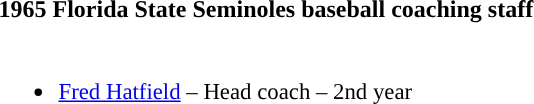<table class="toccolours">
<tr>
<th colspan=9>1965 Florida State Seminoles baseball coaching staff</th>
</tr>
<tr>
<td style="text-align: left; font-size: 95%;" valign="top"><br><ul><li><a href='#'>Fred Hatfield</a> – Head coach – 2nd year</li></ul></td>
</tr>
</table>
